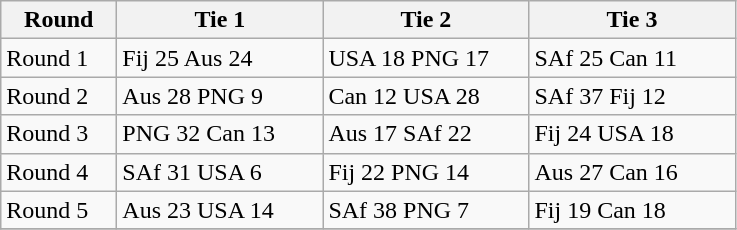<table class="wikitable" style="font-size: 100%">
<tr>
<th width=70>Round</th>
<th width=130>Tie 1</th>
<th width=130>Tie 2</th>
<th width=130>Tie 3</th>
</tr>
<tr>
<td>Round 1</td>
<td>Fij 25 Aus 24</td>
<td>USA 18 PNG 17</td>
<td>SAf 25 Can 11</td>
</tr>
<tr>
<td>Round 2</td>
<td>Aus 28 PNG 9</td>
<td>Can 12 USA 28</td>
<td>SAf 37 Fij 12</td>
</tr>
<tr>
<td>Round 3</td>
<td>PNG 32 Can 13</td>
<td>Aus 17 SAf 22</td>
<td>Fij  24 USA 18</td>
</tr>
<tr>
<td>Round 4</td>
<td>SAf 31 USA 6</td>
<td>Fij 22 PNG 14</td>
<td>Aus 27 Can 16</td>
</tr>
<tr>
<td>Round 5</td>
<td>Aus 23 USA 14</td>
<td>SAf 38 PNG 7</td>
<td>Fij 19 Can 18</td>
</tr>
<tr>
</tr>
</table>
